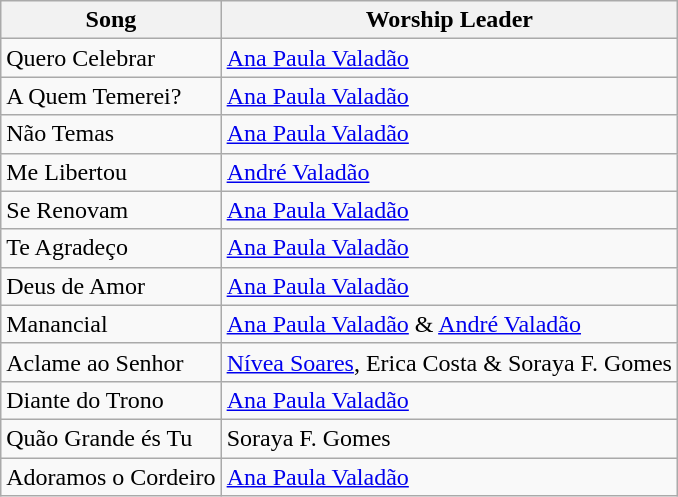<table class="wikitable">
<tr>
<th>Song</th>
<th>Worship Leader</th>
</tr>
<tr>
<td>Quero Celebrar</td>
<td><a href='#'>Ana Paula Valadão</a></td>
</tr>
<tr>
<td>A Quem Temerei?</td>
<td><a href='#'>Ana Paula Valadão</a></td>
</tr>
<tr>
<td>Não Temas</td>
<td><a href='#'>Ana Paula Valadão</a></td>
</tr>
<tr>
<td>Me Libertou</td>
<td><a href='#'>André Valadão</a></td>
</tr>
<tr>
<td>Se Renovam</td>
<td><a href='#'>Ana Paula Valadão</a></td>
</tr>
<tr>
<td>Te Agradeço</td>
<td><a href='#'>Ana Paula Valadão</a></td>
</tr>
<tr>
<td>Deus de Amor</td>
<td><a href='#'>Ana Paula Valadão</a></td>
</tr>
<tr>
<td>Manancial</td>
<td><a href='#'>Ana Paula Valadão</a> & <a href='#'>André Valadão</a></td>
</tr>
<tr>
<td>Aclame ao Senhor</td>
<td><a href='#'>Nívea Soares</a>, Erica Costa & Soraya F. Gomes</td>
</tr>
<tr>
<td>Diante do Trono</td>
<td><a href='#'>Ana Paula Valadão</a></td>
</tr>
<tr>
<td>Quão Grande és Tu</td>
<td>Soraya F. Gomes</td>
</tr>
<tr>
<td>Adoramos o Cordeiro</td>
<td><a href='#'>Ana Paula Valadão</a></td>
</tr>
</table>
